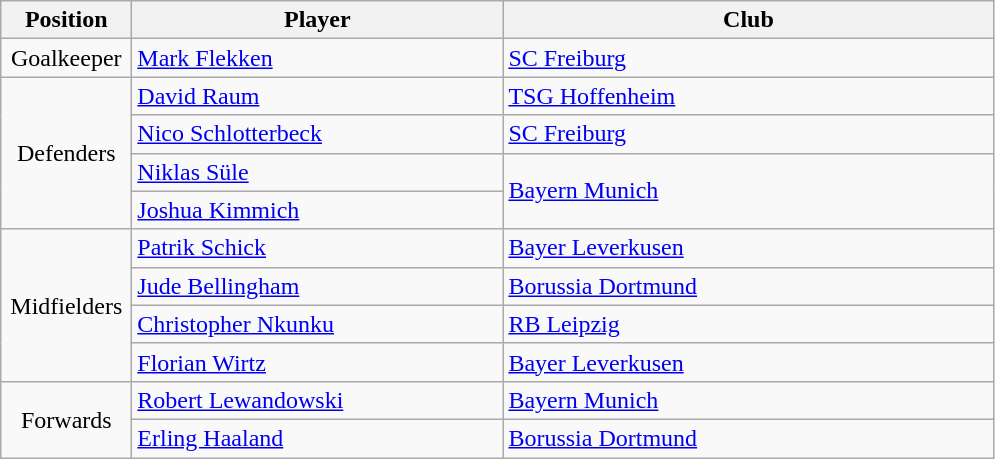<table class="wikitable">
<tr>
<th style="width:5em">Position</th>
<th style="width:15em">Player</th>
<th style="width:20em">Club</th>
</tr>
<tr>
<td style="text-align:center">Goalkeeper</td>
<td> <a href='#'>Mark Flekken</a></td>
<td><a href='#'>SC Freiburg</a></td>
</tr>
<tr>
<td style="text-align:center" rowspan="4">Defenders</td>
<td> <a href='#'>David Raum</a></td>
<td><a href='#'>TSG Hoffenheim</a></td>
</tr>
<tr>
<td> <a href='#'>Nico Schlotterbeck</a></td>
<td><a href='#'>SC Freiburg</a></td>
</tr>
<tr>
<td> <a href='#'>Niklas Süle</a></td>
<td rowspan=2><a href='#'>Bayern Munich</a></td>
</tr>
<tr>
<td> <a href='#'>Joshua Kimmich</a></td>
</tr>
<tr>
<td style="text-align:center" rowspan="4">Midfielders</td>
<td> <a href='#'>Patrik Schick</a></td>
<td><a href='#'>Bayer Leverkusen</a></td>
</tr>
<tr>
<td> <a href='#'>Jude Bellingham</a></td>
<td><a href='#'>Borussia Dortmund</a></td>
</tr>
<tr>
<td> <a href='#'>Christopher Nkunku</a></td>
<td><a href='#'>RB Leipzig</a></td>
</tr>
<tr>
<td> <a href='#'>Florian Wirtz</a></td>
<td><a href='#'>Bayer Leverkusen</a></td>
</tr>
<tr>
<td style="text-align:center" rowspan="2">Forwards</td>
<td> <a href='#'>Robert Lewandowski</a></td>
<td><a href='#'>Bayern Munich</a></td>
</tr>
<tr>
<td> <a href='#'>Erling Haaland</a></td>
<td><a href='#'>Borussia Dortmund</a></td>
</tr>
</table>
